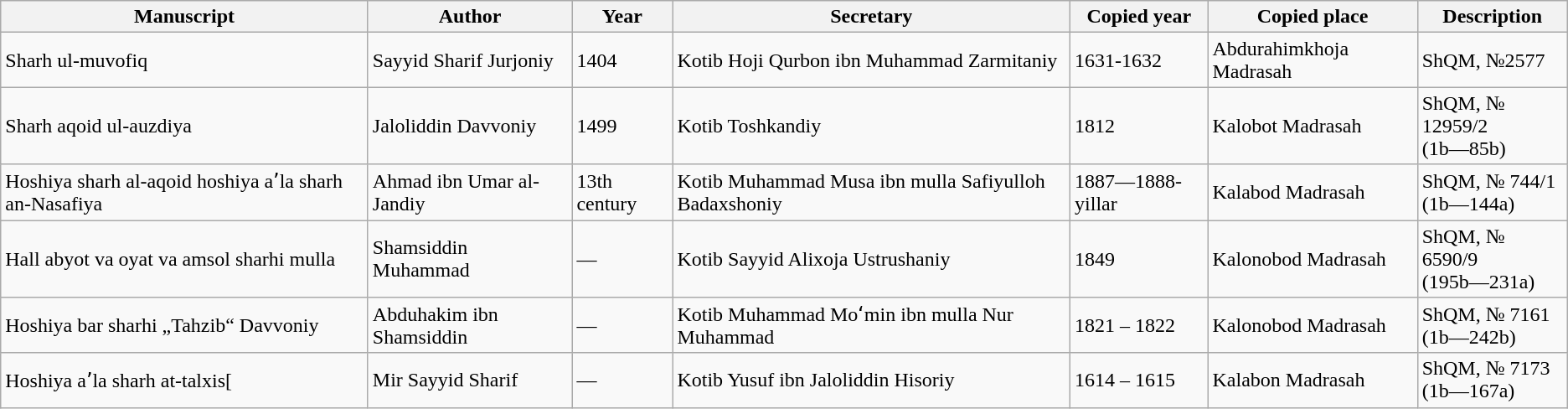<table class="wikitable">
<tr>
<th>Manuscript</th>
<th>Author</th>
<th>Year</th>
<th>Secretary</th>
<th>Copied year</th>
<th>Copied place</th>
<th>Description</th>
</tr>
<tr>
<td>Sharh ul-muvofiq</td>
<td>Sayyid Sharif Jurjoniy</td>
<td>1404</td>
<td>Kotib Hoji Qurbon ibn Muhammad Zarmitaniy</td>
<td>1631-1632</td>
<td>Abdurahimkhoja Madrasah</td>
<td>ShQM, №2577</td>
</tr>
<tr>
<td>Sharh aqoid ul-auzdiya</td>
<td>Jaloliddin Davvoniy</td>
<td>1499</td>
<td>Kotib Toshkandiy</td>
<td>1812</td>
<td>Kalobot Madrasah</td>
<td>ShQM, № 12959/2<br>(1b—85b)</td>
</tr>
<tr>
<td>Hoshiya sharh al-aqoid hoshiya aʼla sharh an-Nasafiya</td>
<td>Ahmad ibn Umar al-Jandiy</td>
<td>13th century</td>
<td>Kotib Muhammad Musa ibn mulla Safiyulloh Badaxshoniy</td>
<td>1887—1888-yillar</td>
<td>Kalabod Madrasah</td>
<td>ShQM, № 744/1<br>(1b—144a)</td>
</tr>
<tr>
<td>Hall abyot va oyat va amsol sharhi mulla</td>
<td>Shamsiddin Muhammad</td>
<td>—</td>
<td>Kotib Sayyid Alixoja Ustrushaniy</td>
<td>1849</td>
<td>Kalonobod Madrasah</td>
<td>ShQM, № 6590/9<br>(195b—231a)</td>
</tr>
<tr>
<td>Hoshiya bar sharhi „Tahzib“ Davvoniy</td>
<td>Abduhakim ibn Shamsiddin</td>
<td>—</td>
<td>Kotib Muhammad Moʻmin ibn mulla Nur Muhammad</td>
<td>1821 – 1822</td>
<td>Kalonobod Madrasah</td>
<td>ShQM, № 7161<br>(1b—242b)</td>
</tr>
<tr>
<td>Hoshiya aʼla sharh at-talxis[</td>
<td>Mir Sayyid Sharif</td>
<td>—</td>
<td>Kotib Yusuf ibn Jaloliddin Hisoriy</td>
<td>1614 – 1615</td>
<td>Kalabon Madrasah</td>
<td>ShQM, № 7173<br>(1b—167a)</td>
</tr>
</table>
